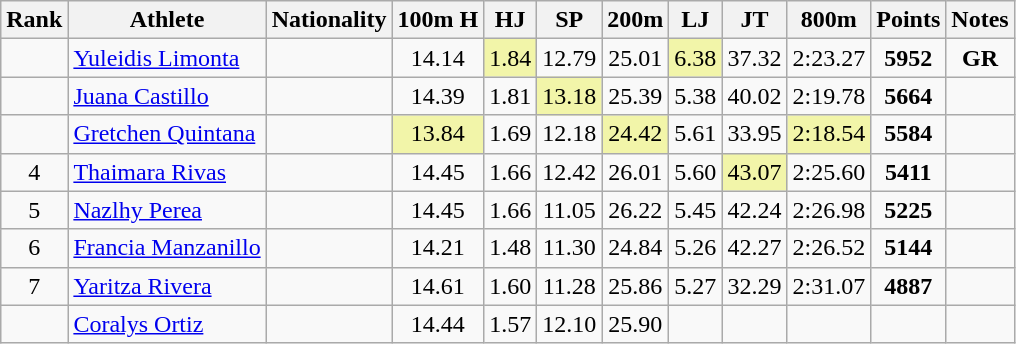<table class="wikitable sortable" style=" text-align:center;">
<tr>
<th>Rank</th>
<th>Athlete</th>
<th>Nationality</th>
<th>100m H</th>
<th>HJ</th>
<th>SP</th>
<th>200m</th>
<th>LJ</th>
<th>JT</th>
<th>800m</th>
<th>Points</th>
<th>Notes</th>
</tr>
<tr>
<td></td>
<td align=left><a href='#'>Yuleidis Limonta</a></td>
<td align=left></td>
<td>14.14</td>
<td bgcolor=#F2F5A9>1.84</td>
<td>12.79</td>
<td>25.01</td>
<td bgcolor=#F2F5A9>6.38</td>
<td>37.32</td>
<td>2:23.27</td>
<td><strong>5952</strong></td>
<td><strong>GR</strong></td>
</tr>
<tr>
<td></td>
<td align=left><a href='#'>Juana Castillo</a></td>
<td align=left></td>
<td>14.39</td>
<td>1.81</td>
<td bgcolor=#F2F5A9>13.18</td>
<td>25.39</td>
<td>5.38</td>
<td>40.02</td>
<td>2:19.78</td>
<td><strong>5664</strong></td>
<td></td>
</tr>
<tr>
<td></td>
<td align=left><a href='#'>Gretchen Quintana</a></td>
<td align=left></td>
<td bgcolor=#F2F5A9>13.84</td>
<td>1.69</td>
<td>12.18</td>
<td bgcolor=#F2F5A9>24.42</td>
<td>5.61</td>
<td>33.95</td>
<td bgcolor=#F2F5A9>2:18.54</td>
<td><strong>5584</strong></td>
<td></td>
</tr>
<tr>
<td>4</td>
<td align=left><a href='#'>Thaimara Rivas</a></td>
<td align=left></td>
<td>14.45</td>
<td>1.66</td>
<td>12.42</td>
<td>26.01</td>
<td>5.60</td>
<td bgcolor=#F2F5A9>43.07</td>
<td>2:25.60</td>
<td><strong>5411</strong></td>
<td></td>
</tr>
<tr>
<td>5</td>
<td align=left><a href='#'>Nazlhy Perea</a></td>
<td align=left></td>
<td>14.45</td>
<td>1.66</td>
<td>11.05</td>
<td>26.22</td>
<td>5.45</td>
<td>42.24</td>
<td>2:26.98</td>
<td><strong>5225</strong></td>
<td></td>
</tr>
<tr>
<td>6</td>
<td align=left><a href='#'>Francia Manzanillo</a></td>
<td align=left></td>
<td>14.21</td>
<td>1.48</td>
<td>11.30</td>
<td>24.84</td>
<td>5.26</td>
<td>42.27</td>
<td>2:26.52</td>
<td><strong>5144</strong></td>
<td></td>
</tr>
<tr>
<td>7</td>
<td align=left><a href='#'>Yaritza Rivera</a></td>
<td align=left></td>
<td>14.61</td>
<td>1.60</td>
<td>11.28</td>
<td>25.86</td>
<td>5.27</td>
<td>32.29</td>
<td>2:31.07</td>
<td><strong>4887</strong></td>
<td></td>
</tr>
<tr>
<td></td>
<td align=left><a href='#'>Coralys Ortiz</a></td>
<td align=left></td>
<td>14.44</td>
<td>1.57</td>
<td>12.10</td>
<td>25.90</td>
<td></td>
<td></td>
<td></td>
<td><strong></strong></td>
<td></td>
</tr>
</table>
